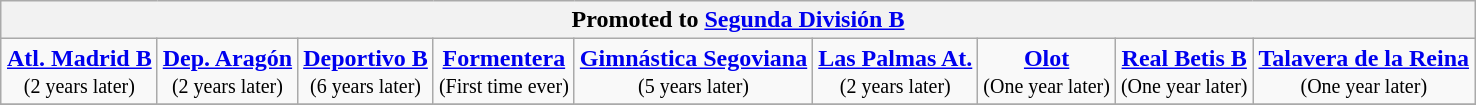<table class="wikitable" style="text-align: center; margin: 0 auto;">
<tr>
<th colspan="9">Promoted to <a href='#'>Segunda División B</a></th>
</tr>
<tr>
<td><strong><a href='#'>Atl. Madrid B</a></strong><br><small>(2 years later)</small></td>
<td><strong><a href='#'>Dep. Aragón</a></strong><br><small>(2 years later)</small></td>
<td><strong><a href='#'>Deportivo B</a></strong><br><small>(6 years later)</small></td>
<td><strong><a href='#'>Formentera</a></strong><br><small>(First time ever)</small></td>
<td><strong><a href='#'>Gimnástica Segoviana</a></strong><br><small>(5 years later)</small></td>
<td><strong><a href='#'>Las Palmas At.</a></strong><br><small>(2 years later)</small></td>
<td><strong><a href='#'>Olot</a></strong><br><small>(One year later)</small></td>
<td><strong><a href='#'>Real Betis B</a></strong><br><small>(One year later)</small></td>
<td><strong><a href='#'>Talavera de la Reina</a></strong><br><small>(One year later)</small></td>
</tr>
<tr>
</tr>
</table>
